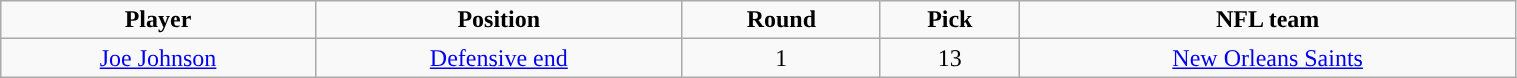<table class="wikitable" width="80%">
<tr align="center">
<td><strong>Player</strong></td>
<td><strong>Position</strong></td>
<td><strong>Round</strong></td>
<td><strong>Pick</strong></td>
<td><strong>NFL team</strong></td>
</tr>
<tr align="center" bgcolor="">
<td><a href='#'>Joe Johnson</a></td>
<td><a href='#'>Defensive end</a></td>
<td>1</td>
<td>13</td>
<td><a href='#'>New Orleans Saints</a></td>
</tr>
</table>
